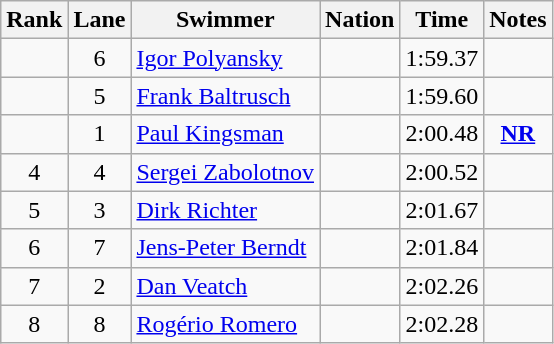<table class="wikitable sortable" style="text-align:center">
<tr>
<th>Rank</th>
<th>Lane</th>
<th>Swimmer</th>
<th>Nation</th>
<th>Time</th>
<th>Notes</th>
</tr>
<tr>
<td></td>
<td>6</td>
<td align=left><a href='#'>Igor Polyansky</a></td>
<td align=left></td>
<td>1:59.37</td>
<td></td>
</tr>
<tr>
<td></td>
<td>5</td>
<td align=left><a href='#'>Frank Baltrusch</a></td>
<td align=left></td>
<td>1:59.60</td>
<td></td>
</tr>
<tr>
<td></td>
<td>1</td>
<td align=left><a href='#'>Paul Kingsman</a></td>
<td align=left></td>
<td>2:00.48</td>
<td><strong><a href='#'>NR</a></strong></td>
</tr>
<tr>
<td>4</td>
<td>4</td>
<td align=left><a href='#'>Sergei Zabolotnov</a></td>
<td align=left></td>
<td>2:00.52</td>
<td></td>
</tr>
<tr>
<td>5</td>
<td>3</td>
<td align=left><a href='#'>Dirk Richter</a></td>
<td align=left></td>
<td>2:01.67</td>
<td></td>
</tr>
<tr>
<td>6</td>
<td>7</td>
<td align=left><a href='#'>Jens-Peter Berndt</a></td>
<td align=left></td>
<td>2:01.84</td>
<td></td>
</tr>
<tr>
<td>7</td>
<td>2</td>
<td align=left><a href='#'>Dan Veatch</a></td>
<td align=left></td>
<td>2:02.26</td>
<td></td>
</tr>
<tr>
<td>8</td>
<td>8</td>
<td align=left><a href='#'>Rogério Romero</a></td>
<td align=left></td>
<td>2:02.28</td>
<td></td>
</tr>
</table>
